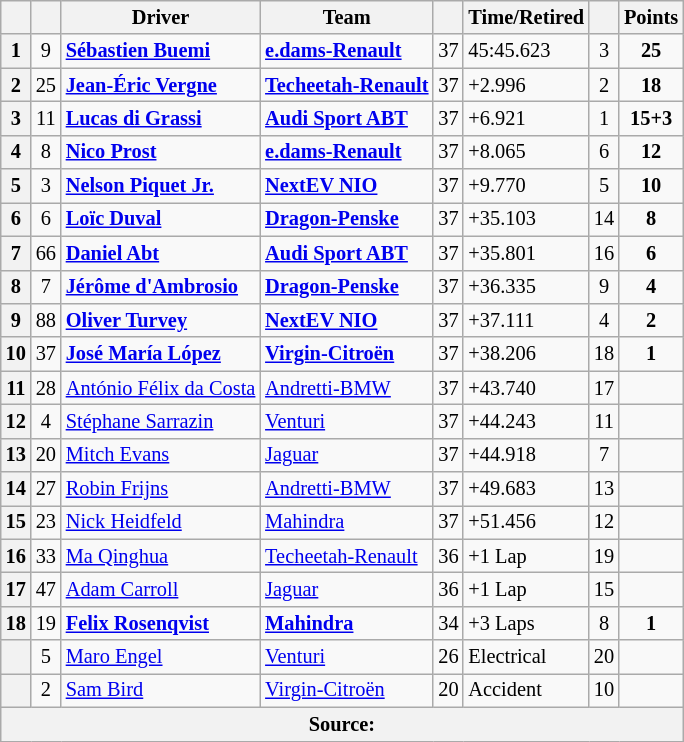<table class="wikitable sortable" style="font-size: 85%">
<tr>
<th scope="col"></th>
<th scope="col"></th>
<th scope="col">Driver</th>
<th scope="col">Team</th>
<th scope="col"></th>
<th scope="col">Time/Retired</th>
<th scope="col" class="unsortable"></th>
<th scope="col">Points</th>
</tr>
<tr>
<th scope="row">1</th>
<td align="center">9</td>
<td data-sort-value="BUE"> <strong><a href='#'>Sébastien Buemi</a></strong></td>
<td><strong><a href='#'>e.dams-Renault</a></strong></td>
<td align="center">37</td>
<td>45:45.623</td>
<td align="center">3</td>
<td align="center"><strong>25</strong></td>
</tr>
<tr>
<th scope="row">2</th>
<td align="center">25</td>
<td data-sort-value="VER"> <strong><a href='#'>Jean-Éric Vergne</a></strong></td>
<td><strong><a href='#'>Techeetah-Renault</a></strong></td>
<td align="center">37</td>
<td>+2.996</td>
<td align="center">2</td>
<td align="center"><strong>18</strong></td>
</tr>
<tr>
<th scope="row">3</th>
<td align="center">11</td>
<td data-sort-value="DIG"> <strong><a href='#'>Lucas di Grassi</a></strong></td>
<td><strong><a href='#'>Audi Sport ABT</a></strong></td>
<td align="center">37</td>
<td>+6.921</td>
<td align="center">1</td>
<td align="center"><strong>15+3</strong></td>
</tr>
<tr>
<th scope="row">4</th>
<td align="center">8</td>
<td data-sort-value="PRO"> <strong><a href='#'>Nico Prost</a></strong></td>
<td><strong><a href='#'>e.dams-Renault</a></strong></td>
<td align="center">37</td>
<td>+8.065</td>
<td align="center">6</td>
<td align="center"><strong>12</strong></td>
</tr>
<tr>
<th scope="row">5</th>
<td align="center">3</td>
<td data-sort-value="PIQ"> <strong><a href='#'>Nelson Piquet Jr.</a></strong></td>
<td><strong><a href='#'>NextEV NIO</a></strong></td>
<td align="center">37</td>
<td>+9.770</td>
<td align="center">5</td>
<td align="center"><strong>10</strong></td>
</tr>
<tr>
<th scope="row">6</th>
<td align="center">6</td>
<td data-sort-value="DUV"> <strong><a href='#'>Loïc Duval</a></strong></td>
<td><strong><a href='#'>Dragon-Penske</a></strong></td>
<td align="center">37</td>
<td>+35.103</td>
<td align="center">14</td>
<td align="center"><strong>8</strong></td>
</tr>
<tr>
<th scope="row">7</th>
<td align="center">66</td>
<td data-sort-value="ABT"> <strong><a href='#'>Daniel Abt</a></strong></td>
<td><strong><a href='#'>Audi Sport ABT</a></strong></td>
<td align="center">37</td>
<td>+35.801</td>
<td align="center">16</td>
<td align="center"><strong>6</strong></td>
</tr>
<tr>
<th scope="row">8</th>
<td align="center">7</td>
<td data-sort-value="DAM"> <strong><a href='#'>Jérôme d'Ambrosio</a></strong></td>
<td><strong><a href='#'>Dragon-Penske</a></strong></td>
<td align="center">37</td>
<td>+36.335</td>
<td align="center">9</td>
<td align="center"><strong>4</strong></td>
</tr>
<tr>
<th scope="row">9</th>
<td align="center">88</td>
<td data-sort-value="TUR"> <strong><a href='#'>Oliver Turvey</a></strong></td>
<td><strong><a href='#'>NextEV NIO</a></strong></td>
<td align="center">37</td>
<td>+37.111</td>
<td align="center">4</td>
<td align="center"><strong>2</strong></td>
</tr>
<tr>
<th scope="row">10</th>
<td align="center">37</td>
<td data-sort-value="LOP"> <strong><a href='#'>José María López</a></strong></td>
<td><strong><a href='#'>Virgin-Citroën</a></strong></td>
<td align="center">37</td>
<td>+38.206</td>
<td align="center">18</td>
<td align="center"><strong>1</strong></td>
</tr>
<tr>
<th scope="row">11</th>
<td align="center">28</td>
<td data-sort-value="FDC"> <a href='#'>António Félix da Costa</a></td>
<td><a href='#'>Andretti-BMW</a></td>
<td align="center">37</td>
<td>+43.740</td>
<td align="center">17</td>
<td></td>
</tr>
<tr>
<th scope="row">12</th>
<td align="center">4</td>
<td data-sort-value="SAR"> <a href='#'>Stéphane Sarrazin</a></td>
<td><a href='#'>Venturi</a></td>
<td align="center">37</td>
<td>+44.243</td>
<td align="center">11</td>
<td></td>
</tr>
<tr>
<th scope="row">13</th>
<td align="center">20</td>
<td data-sort-value="EVA"> <a href='#'>Mitch Evans</a></td>
<td><a href='#'>Jaguar</a></td>
<td align="center">37</td>
<td>+44.918</td>
<td align="center">7</td>
<td></td>
</tr>
<tr>
<th scope="row">14</th>
<td align="center">27</td>
<td data-sort-value="FRI"> <a href='#'>Robin Frijns</a></td>
<td><a href='#'>Andretti-BMW</a></td>
<td align="center">37</td>
<td>+49.683</td>
<td align="center">13</td>
<td></td>
</tr>
<tr>
<th scope="row">15</th>
<td align="center">23</td>
<td data-sort-value="HEI"> <a href='#'>Nick Heidfeld</a></td>
<td><a href='#'>Mahindra</a></td>
<td align="center">37</td>
<td>+51.456</td>
<td align="center">12</td>
<td></td>
</tr>
<tr>
<th scope="row">16</th>
<td align="center">33</td>
<td data-sort-value="MA"> <a href='#'>Ma Qinghua</a></td>
<td><a href='#'>Techeetah-Renault</a></td>
<td align="center">36</td>
<td>+1 Lap</td>
<td align="center">19</td>
<td></td>
</tr>
<tr>
<th scope="row">17</th>
<td align="center">47</td>
<td data-sort-value="CAR"> <a href='#'>Adam Carroll</a></td>
<td><a href='#'>Jaguar</a></td>
<td align="center">36</td>
<td>+1 Lap</td>
<td align="center">15</td>
<td></td>
</tr>
<tr>
<th scope="row">18</th>
<td align="center">19</td>
<td data-sort-value="ROS"> <strong><a href='#'>Felix Rosenqvist</a></strong></td>
<td><strong><a href='#'>Mahindra</a></strong></td>
<td align="center">34</td>
<td>+3 Laps</td>
<td align="center">8</td>
<td align="center"><strong>1</strong></td>
</tr>
<tr>
<th scope="row" data-sort-value="19"></th>
<td align="center">5</td>
<td data-sort-value="ENG"> <a href='#'>Maro Engel</a></td>
<td><a href='#'>Venturi</a></td>
<td align="center">26</td>
<td>Electrical</td>
<td align="center">20</td>
<td></td>
</tr>
<tr>
<th scope="row" data-sort-value="20"></th>
<td align="center">2</td>
<td data-sort-value="BIR"> <a href='#'>Sam Bird</a></td>
<td><a href='#'>Virgin-Citroën</a></td>
<td align="center">20</td>
<td>Accident</td>
<td align="center">10</td>
<td></td>
</tr>
<tr>
<th colspan="8">Source:</th>
</tr>
</table>
